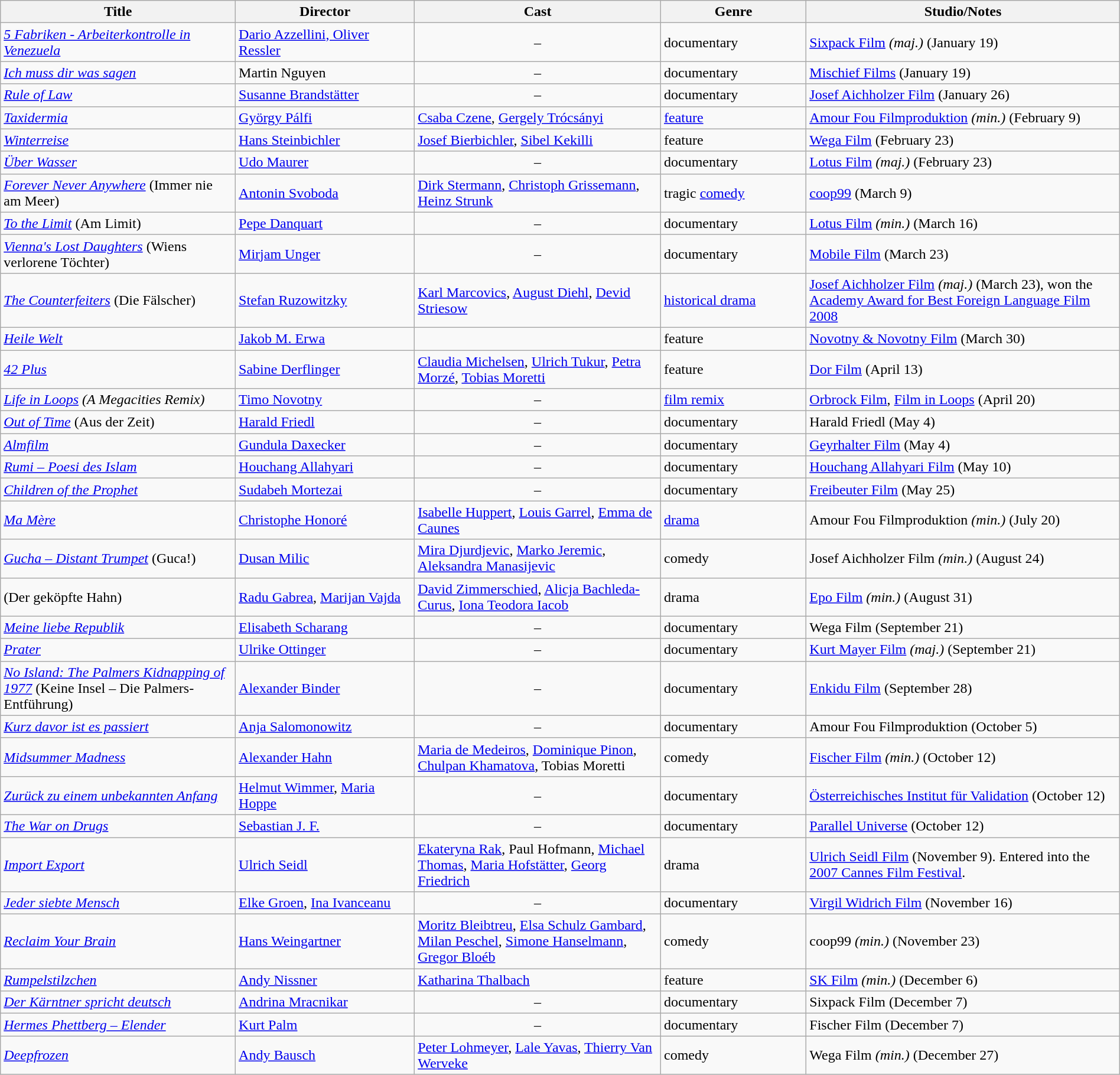<table class="wikitable" width= "100%">
<tr>
<th width=21%>Title</th>
<th width=16%>Director</th>
<th width=22%>Cast</th>
<th width=13%>Genre</th>
<th width=28%>Studio/Notes</th>
</tr>
<tr>
<td><em><a href='#'>5 Fabriken - Arbeiterkontrolle in Venezuela</a></em></td>
<td><a href='#'>Dario Azzellini, Oliver Ressler</a></td>
<td align="center">–</td>
<td>documentary</td>
<td><a href='#'>Sixpack Film</a> <em>(maj.)</em> (January 19)</td>
</tr>
<tr>
<td><em><a href='#'>Ich muss dir was sagen</a></em></td>
<td>Martin Nguyen</td>
<td align="center">–</td>
<td>documentary</td>
<td><a href='#'>Mischief Films</a> (January 19)</td>
</tr>
<tr>
<td><em><a href='#'>Rule of Law</a></em></td>
<td><a href='#'>Susanne Brandstätter</a></td>
<td align="center">–</td>
<td>documentary</td>
<td><a href='#'>Josef Aichholzer Film</a> (January 26)</td>
</tr>
<tr>
<td><em><a href='#'>Taxidermia</a></em></td>
<td><a href='#'>György Pálfi</a></td>
<td><a href='#'>Csaba Czene</a>, <a href='#'>Gergely Trócsányi</a></td>
<td><a href='#'>feature</a></td>
<td><a href='#'>Amour Fou Filmproduktion</a> <em>(min.)</em> (February 9)</td>
</tr>
<tr>
<td><em><a href='#'>Winterreise</a></em></td>
<td><a href='#'>Hans Steinbichler</a></td>
<td><a href='#'>Josef Bierbichler</a>, <a href='#'>Sibel Kekilli</a></td>
<td>feature</td>
<td><a href='#'>Wega Film</a> (February 23)</td>
</tr>
<tr>
<td><em><a href='#'>Über Wasser</a></em></td>
<td><a href='#'>Udo Maurer</a></td>
<td align="center">–</td>
<td>documentary</td>
<td><a href='#'>Lotus Film</a> <em>(maj.)</em> (February 23)</td>
</tr>
<tr>
<td><em><a href='#'>Forever Never Anywhere</a></em> (Immer nie am Meer)</td>
<td><a href='#'>Antonin Svoboda</a></td>
<td><a href='#'>Dirk Stermann</a>, <a href='#'>Christoph Grissemann</a>, <a href='#'>Heinz Strunk</a></td>
<td>tragic <a href='#'>comedy</a></td>
<td><a href='#'>coop99</a> (March 9)</td>
</tr>
<tr>
<td><em><a href='#'>To the Limit</a></em> (Am Limit)</td>
<td><a href='#'>Pepe Danquart</a></td>
<td align="center">–</td>
<td>documentary</td>
<td><a href='#'>Lotus Film</a> <em>(min.)</em> (March 16)</td>
</tr>
<tr>
<td><em><a href='#'>Vienna's Lost Daughters</a></em> (Wiens verlorene Töchter)</td>
<td><a href='#'>Mirjam Unger</a></td>
<td align="center">–</td>
<td>documentary</td>
<td><a href='#'>Mobile Film</a> (March 23)</td>
</tr>
<tr>
<td><em><a href='#'>The Counterfeiters</a></em> (Die Fälscher)</td>
<td><a href='#'>Stefan Ruzowitzky</a></td>
<td><a href='#'>Karl Marcovics</a>, <a href='#'>August Diehl</a>, <a href='#'>Devid Striesow</a></td>
<td><a href='#'>historical drama</a></td>
<td><a href='#'>Josef Aichholzer Film</a> <em>(maj.)</em> (March 23), won the <a href='#'>Academy Award for Best Foreign Language Film 2008</a></td>
</tr>
<tr>
<td><em><a href='#'>Heile Welt</a></em></td>
<td><a href='#'>Jakob M. Erwa</a></td>
<td></td>
<td>feature</td>
<td><a href='#'>Novotny & Novotny Film</a> (March 30)</td>
</tr>
<tr>
<td><em><a href='#'>42 Plus</a></em></td>
<td><a href='#'>Sabine Derflinger</a></td>
<td><a href='#'>Claudia Michelsen</a>, <a href='#'>Ulrich Tukur</a>, <a href='#'>Petra Morzé</a>, <a href='#'>Tobias Moretti</a></td>
<td>feature</td>
<td><a href='#'>Dor Film</a> (April 13)</td>
</tr>
<tr>
<td><em><a href='#'>Life in Loops</a> (A Megacities Remix)</em></td>
<td><a href='#'>Timo Novotny</a></td>
<td align="center">–</td>
<td><a href='#'>film remix</a></td>
<td><a href='#'>Orbrock Film</a>, <a href='#'>Film in Loops</a> (April 20)</td>
</tr>
<tr>
<td><em><a href='#'>Out of Time</a></em> (Aus der Zeit)</td>
<td><a href='#'>Harald Friedl</a></td>
<td align="center">–</td>
<td>documentary</td>
<td>Harald Friedl (May 4)</td>
</tr>
<tr>
<td><em><a href='#'>Almfilm</a></em></td>
<td><a href='#'>Gundula Daxecker</a></td>
<td align="center">–</td>
<td>documentary</td>
<td><a href='#'>Geyrhalter Film</a> (May 4)</td>
</tr>
<tr>
<td><em><a href='#'>Rumi – Poesi des Islam</a></em></td>
<td><a href='#'>Houchang Allahyari</a></td>
<td align="center">–</td>
<td>documentary</td>
<td><a href='#'>Houchang Allahyari Film</a> (May 10)</td>
</tr>
<tr>
<td><em><a href='#'>Children of the Prophet</a></em></td>
<td><a href='#'>Sudabeh Mortezai</a></td>
<td align="center">–</td>
<td>documentary</td>
<td><a href='#'>Freibeuter Film</a> (May 25)</td>
</tr>
<tr>
<td><em><a href='#'>Ma Mère</a></em></td>
<td><a href='#'>Christophe Honoré</a></td>
<td><a href='#'>Isabelle Huppert</a>, <a href='#'>Louis Garrel</a>, <a href='#'>Emma de Caunes</a></td>
<td><a href='#'>drama</a></td>
<td>Amour Fou Filmproduktion <em>(min.)</em> (July 20)</td>
</tr>
<tr>
<td><em><a href='#'>Gucha – Distant Trumpet</a></em> (Guca!)</td>
<td><a href='#'>Dusan Milic</a></td>
<td><a href='#'>Mira Djurdjevic</a>, <a href='#'>Marko Jeremic</a>, <a href='#'>Aleksandra Manasijevic</a></td>
<td>comedy</td>
<td>Josef Aichholzer Film <em>(min.)</em> (August 24)</td>
</tr>
<tr>
<td><em></em> (Der geköpfte Hahn)</td>
<td><a href='#'>Radu Gabrea</a>, <a href='#'>Marijan Vajda</a></td>
<td><a href='#'>David Zimmerschied</a>, <a href='#'>Alicja Bachleda-Curus</a>, <a href='#'>Iona Teodora Iacob</a></td>
<td>drama</td>
<td><a href='#'>Epo Film</a> <em>(min.)</em> (August 31)</td>
</tr>
<tr>
<td><em><a href='#'>Meine liebe Republik</a></em></td>
<td><a href='#'>Elisabeth Scharang</a></td>
<td align="center">–</td>
<td>documentary</td>
<td>Wega Film (September 21)</td>
</tr>
<tr>
<td><em><a href='#'>Prater</a></em></td>
<td><a href='#'>Ulrike Ottinger</a></td>
<td align="center">–</td>
<td>documentary</td>
<td><a href='#'>Kurt Mayer Film</a> <em>(maj.)</em> (September 21)</td>
</tr>
<tr>
<td><em><a href='#'>No Island: The Palmers Kidnapping of 1977</a></em> (Keine Insel – Die Palmers-Entführung)</td>
<td><a href='#'>Alexander Binder</a></td>
<td align="center">–</td>
<td>documentary</td>
<td><a href='#'>Enkidu Film</a> (September 28)</td>
</tr>
<tr>
<td><em><a href='#'>Kurz davor ist es passiert</a></em></td>
<td><a href='#'>Anja Salomonowitz</a></td>
<td align="center">–</td>
<td>documentary</td>
<td>Amour Fou Filmproduktion (October 5)</td>
</tr>
<tr>
<td><em><a href='#'>Midsummer Madness</a></em></td>
<td><a href='#'>Alexander Hahn</a></td>
<td><a href='#'>Maria de Medeiros</a>, <a href='#'>Dominique Pinon</a>, <a href='#'>Chulpan Khamatova</a>, Tobias Moretti</td>
<td>comedy</td>
<td><a href='#'>Fischer Film</a> <em>(min.)</em> (October 12)</td>
</tr>
<tr>
<td><em><a href='#'>Zurück zu einem unbekannten Anfang</a></em></td>
<td><a href='#'>Helmut Wimmer</a>, <a href='#'>Maria Hoppe</a></td>
<td align="center">–</td>
<td>documentary</td>
<td><a href='#'>Österreichisches Institut für Validation</a> (October 12)</td>
</tr>
<tr>
<td><em><a href='#'>The War on Drugs</a></em></td>
<td><a href='#'>Sebastian J. F.</a></td>
<td align="center">–</td>
<td>documentary</td>
<td><a href='#'>Parallel Universe</a> (October 12)</td>
</tr>
<tr>
<td><em><a href='#'>Import Export</a></em></td>
<td><a href='#'>Ulrich Seidl</a></td>
<td><a href='#'>Ekateryna Rak</a>, Paul Hofmann, <a href='#'>Michael Thomas</a>, <a href='#'>Maria Hofstätter</a>, <a href='#'>Georg Friedrich</a></td>
<td>drama</td>
<td><a href='#'>Ulrich Seidl Film</a> (November 9). Entered into the <a href='#'>2007 Cannes Film Festival</a>.</td>
</tr>
<tr>
<td><em><a href='#'>Jeder siebte Mensch</a></em></td>
<td><a href='#'>Elke Groen</a>, <a href='#'>Ina Ivanceanu</a></td>
<td align="center">–</td>
<td>documentary</td>
<td><a href='#'>Virgil Widrich Film</a> (November 16)</td>
</tr>
<tr>
<td><em><a href='#'>Reclaim Your Brain</a></em></td>
<td><a href='#'>Hans Weingartner</a></td>
<td><a href='#'>Moritz Bleibtreu</a>, <a href='#'>Elsa Schulz Gambard</a>, <a href='#'>Milan Peschel</a>, <a href='#'>Simone Hanselmann</a>, <a href='#'>Gregor Bloéb</a></td>
<td>comedy</td>
<td>coop99 <em>(min.)</em> (November 23)</td>
</tr>
<tr>
<td><em><a href='#'>Rumpelstilzchen</a></em></td>
<td><a href='#'>Andy Nissner</a></td>
<td><a href='#'>Katharina Thalbach</a></td>
<td>feature</td>
<td><a href='#'>SK Film</a> <em>(min.)</em> (December 6)</td>
</tr>
<tr>
<td><em><a href='#'>Der Kärntner spricht deutsch</a></em></td>
<td><a href='#'>Andrina Mracnikar</a></td>
<td align="center">–</td>
<td>documentary</td>
<td>Sixpack Film (December 7)</td>
</tr>
<tr>
<td><em><a href='#'>Hermes Phettberg – Elender</a></em></td>
<td><a href='#'>Kurt Palm</a></td>
<td align="center">–</td>
<td>documentary</td>
<td>Fischer Film (December 7)</td>
</tr>
<tr>
<td><em><a href='#'>Deepfrozen</a></em></td>
<td><a href='#'>Andy Bausch</a></td>
<td><a href='#'>Peter Lohmeyer</a>, <a href='#'>Lale Yavas</a>, <a href='#'>Thierry Van Werveke</a></td>
<td>comedy</td>
<td>Wega Film <em>(min.)</em> (December 27)</td>
</tr>
</table>
